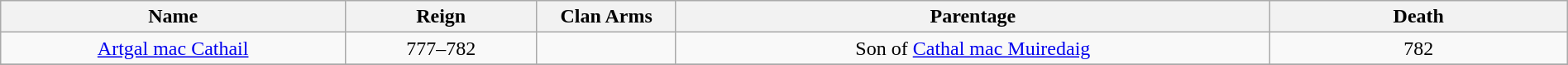<table style="text-align:center; width:100%" class="wikitable">
<tr>
<th style="width:22%">Name</th>
<th>Reign</th>
<th style="width:105px">Clan Arms</th>
<th>Parentage</th>
<th style="width:19%">Death</th>
</tr>
<tr>
<td><a href='#'>Artgal mac Cathail</a></td>
<td>777–782</td>
<td></td>
<td>Son of <a href='#'>Cathal mac Muiredaig</a></td>
<td>782</td>
</tr>
<tr>
</tr>
</table>
